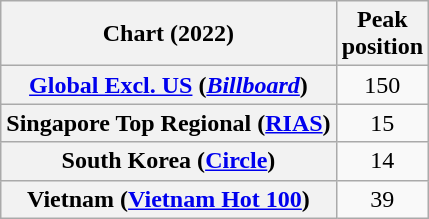<table class="wikitable sortable plainrowheaders" style="text-align:center">
<tr>
<th scope="col">Chart (2022)</th>
<th scope="col">Peak<br>position</th>
</tr>
<tr>
<th scope="row"><a href='#'>Global Excl. US</a> (<em><a href='#'>Billboard</a></em>)</th>
<td>150</td>
</tr>
<tr>
<th scope="row">Singapore Top Regional (<a href='#'>RIAS</a>)</th>
<td>15</td>
</tr>
<tr>
<th scope="row">South Korea (<a href='#'>Circle</a>)</th>
<td>14</td>
</tr>
<tr>
<th scope="row">Vietnam (<a href='#'>Vietnam Hot 100</a>)</th>
<td>39</td>
</tr>
</table>
